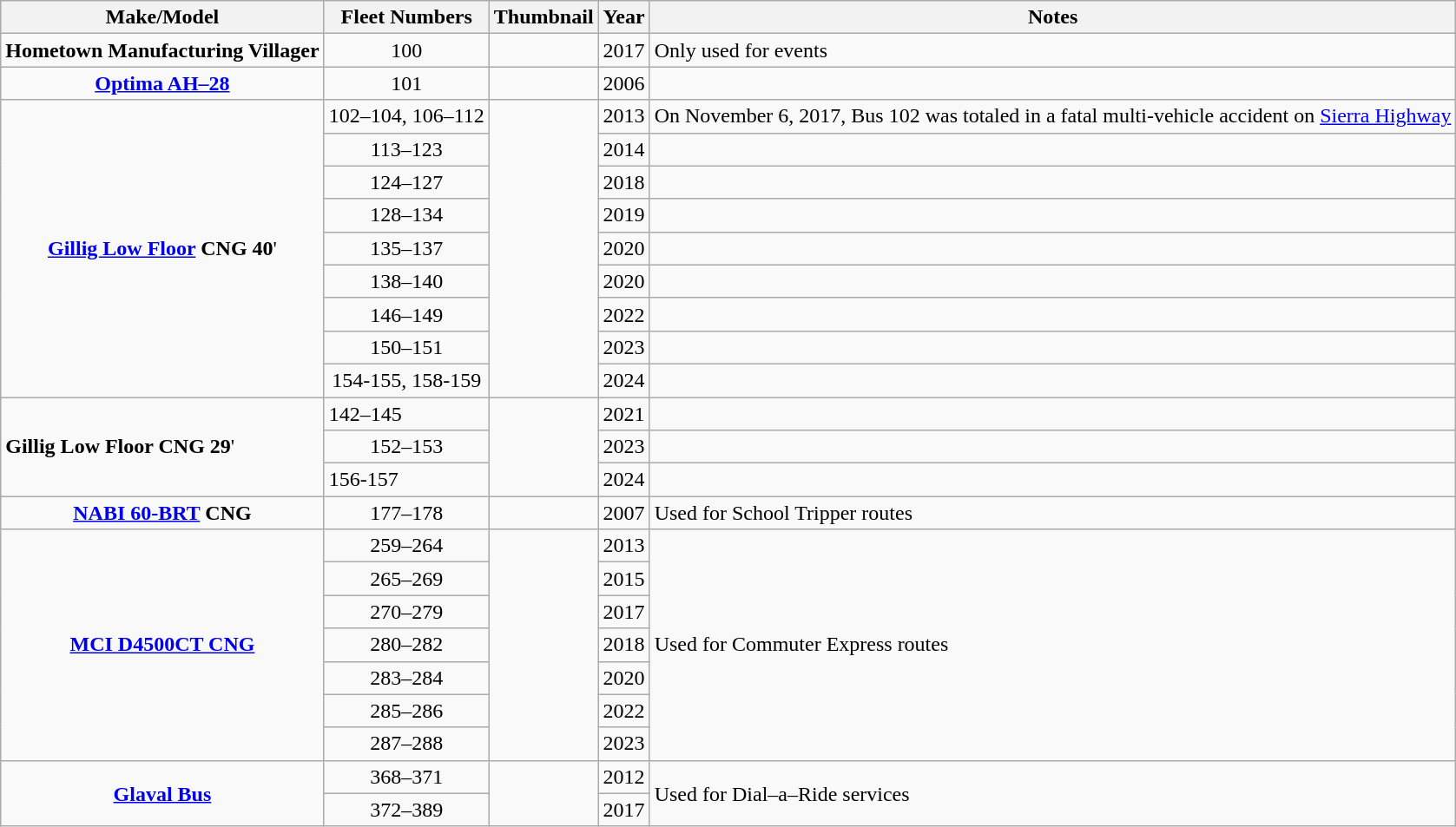<table class="wikitable sticky-header">
<tr>
<th>Make/Model</th>
<th>Fleet Numbers</th>
<th>Thumbnail</th>
<th>Year</th>
<th>Notes</th>
</tr>
<tr align="center">
<td><strong>Hometown Manufacturing Villager</strong></td>
<td>100</td>
<td></td>
<td>2017</td>
<td align="left">Only used for events</td>
</tr>
<tr align="center">
<td><strong><a href='#'>Optima AH–28</a></strong></td>
<td>101</td>
<td></td>
<td>2006</td>
<td align="left"></td>
</tr>
<tr align="center">
<td rowspan="9"><strong><a href='#'>Gillig Low Floor</a> CNG 40</strong>'</td>
<td>102–104, 106–112</td>
<td rowspan="9"></td>
<td>2013</td>
<td align="left">On November 6, 2017, Bus 102 was totaled in a fatal multi-vehicle accident on <a href='#'>Sierra Highway</a></td>
</tr>
<tr align="center">
<td>113–123</td>
<td>2014</td>
<td></td>
</tr>
<tr align="center">
<td>124–127</td>
<td>2018</td>
<td></td>
</tr>
<tr align="center">
<td>128–134</td>
<td>2019</td>
<td></td>
</tr>
<tr align="center">
<td>135–137</td>
<td>2020</td>
<td></td>
</tr>
<tr align="center">
<td>138–140</td>
<td>2020</td>
<td></td>
</tr>
<tr align="center">
<td>146–149</td>
<td>2022</td>
<td align="left"></td>
</tr>
<tr align="center">
<td>150–151</td>
<td>2023</td>
<td align="left"></td>
</tr>
<tr align="center">
<td>154-155, 158-159</td>
<td>2024</td>
<td align=“left”></td>
</tr>
<tr align=“center”>
<td rowspan="3"><strong>Gillig Low Floor CNG 29</strong>'</td>
<td>142–145</td>
<td rowspan="3"></td>
<td>2021</td>
<td></td>
</tr>
<tr align="center">
<td>152–153</td>
<td>2023</td>
<td align=“left”></td>
</tr>
<tr align=“center”>
<td>156-157</td>
<td>2024</td>
<td></td>
</tr>
<tr align="center">
<td><strong><a href='#'>NABI 60-BRT</a> CNG</strong></td>
<td>177–178</td>
<td></td>
<td>2007</td>
<td align="left">Used for School Tripper routes</td>
</tr>
<tr align="center">
<td rowspan="7"><strong><a href='#'>MCI D4500CT CNG</a></strong></td>
<td>259–264</td>
<td rowspan="7"></td>
<td>2013</td>
<td align="left" rowspan="7">Used for Commuter Express routes</td>
</tr>
<tr align="center">
<td>265–269</td>
<td>2015</td>
</tr>
<tr align="center">
<td>270–279</td>
<td>2017</td>
</tr>
<tr align="center">
<td>280–282</td>
<td>2018</td>
</tr>
<tr align="center">
<td>283–284</td>
<td>2020</td>
</tr>
<tr align="center">
<td>285–286</td>
<td>2022</td>
</tr>
<tr align="center">
<td>287–288</td>
<td>2023</td>
</tr>
<tr align="center">
<td rowspan="2"><strong><a href='#'>Glaval Bus</a></strong></td>
<td>368–371</td>
<td rowspan="2"></td>
<td>2012</td>
<td rowspan="2" align="left">Used for Dial–a–Ride services</td>
</tr>
<tr align="center">
<td>372–389</td>
<td>2017</td>
</tr>
</table>
